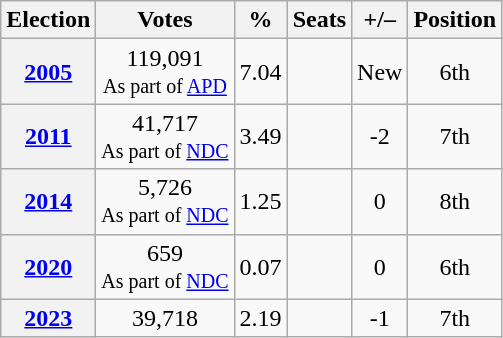<table class=wikitable style=text-align:center>
<tr>
<th><strong>Election</strong></th>
<th><strong>Votes</strong></th>
<th><strong>%</strong></th>
<th><strong>Seats</strong></th>
<th><strong>+/–</strong></th>
<th><strong>Position</strong></th>
</tr>
<tr>
<th><a href='#'>2005</a></th>
<td>119,091<br><small>As part of <a href='#'>APD</a></small></td>
<td>7.04</td>
<td></td>
<td>New</td>
<td> 6th</td>
</tr>
<tr>
<th><a href='#'>2011</a></th>
<td>41,717<br><small>As part of <a href='#'>NDC</a></small></td>
<td>3.49</td>
<td></td>
<td>-2</td>
<td> 7th</td>
</tr>
<tr>
<th><a href='#'>2014</a></th>
<td>5,726<br><small>As part of <a href='#'>NDC</a></small></td>
<td>1.25</td>
<td></td>
<td>0</td>
<td> 8th</td>
</tr>
<tr>
<th><a href='#'>2020</a></th>
<td>659<br><small>As part of <a href='#'>NDC</a></small></td>
<td>0.07</td>
<td></td>
<td>0</td>
<td> 6th</td>
</tr>
<tr>
<th><a href='#'>2023</a></th>
<td>39,718</td>
<td>2.19</td>
<td></td>
<td>-1</td>
<td> 7th</td>
</tr>
</table>
